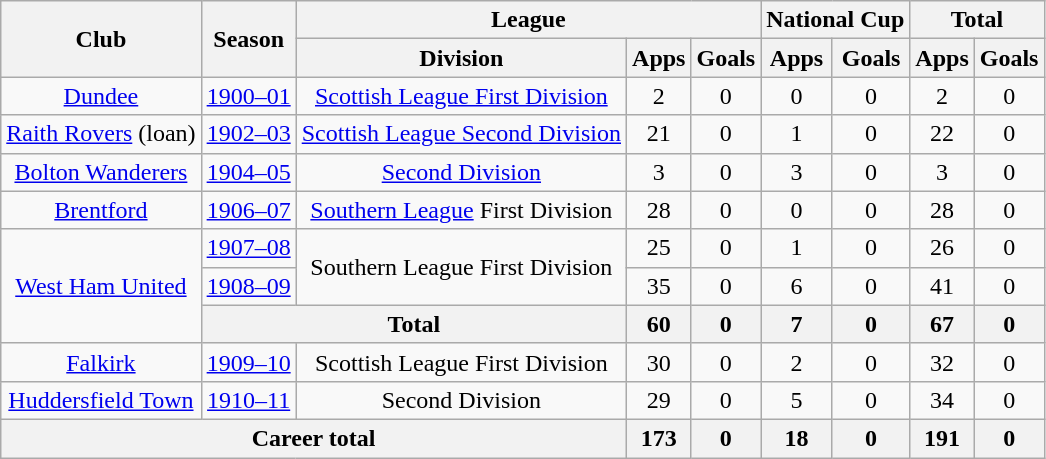<table class="wikitable" style="text-align: center;">
<tr>
<th rowspan="2">Club</th>
<th rowspan="2">Season</th>
<th colspan="3">League</th>
<th colspan="2">National Cup</th>
<th colspan="2">Total</th>
</tr>
<tr>
<th>Division</th>
<th>Apps</th>
<th>Goals</th>
<th>Apps</th>
<th>Goals</th>
<th>Apps</th>
<th>Goals</th>
</tr>
<tr>
<td><a href='#'>Dundee</a></td>
<td><a href='#'>1900–01</a></td>
<td><a href='#'>Scottish League First Division</a></td>
<td>2</td>
<td>0</td>
<td>0</td>
<td>0</td>
<td>2</td>
<td>0</td>
</tr>
<tr>
<td><a href='#'>Raith Rovers</a> (loan)</td>
<td><a href='#'>1902–03</a></td>
<td><a href='#'>Scottish League Second Division</a></td>
<td>21</td>
<td>0</td>
<td>1</td>
<td>0</td>
<td>22</td>
<td>0</td>
</tr>
<tr>
<td><a href='#'>Bolton Wanderers</a></td>
<td><a href='#'>1904–05</a></td>
<td><a href='#'>Second Division</a></td>
<td>3</td>
<td>0</td>
<td>3</td>
<td>0</td>
<td>3</td>
<td>0</td>
</tr>
<tr>
<td><a href='#'>Brentford</a></td>
<td><a href='#'>1906–07</a></td>
<td><a href='#'>Southern League</a> First Division</td>
<td>28</td>
<td>0</td>
<td>0</td>
<td>0</td>
<td>28</td>
<td>0</td>
</tr>
<tr>
<td rowspan="3"><a href='#'>West Ham United</a></td>
<td><a href='#'>1907–08</a></td>
<td rowspan="2">Southern League First Division</td>
<td>25</td>
<td>0</td>
<td>1</td>
<td>0</td>
<td>26</td>
<td>0</td>
</tr>
<tr>
<td><a href='#'>1908–09</a></td>
<td>35</td>
<td>0</td>
<td>6</td>
<td>0</td>
<td>41</td>
<td>0</td>
</tr>
<tr>
<th colspan="2">Total</th>
<th>60</th>
<th>0</th>
<th>7</th>
<th>0</th>
<th>67</th>
<th>0</th>
</tr>
<tr>
<td><a href='#'>Falkirk</a></td>
<td><a href='#'>1909–10</a></td>
<td>Scottish League First Division</td>
<td>30</td>
<td>0</td>
<td>2</td>
<td>0</td>
<td>32</td>
<td>0</td>
</tr>
<tr>
<td><a href='#'>Huddersfield Town</a></td>
<td><a href='#'>1910–11</a></td>
<td>Second Division</td>
<td>29</td>
<td>0</td>
<td>5</td>
<td>0</td>
<td>34</td>
<td>0</td>
</tr>
<tr>
<th colspan="3">Career total</th>
<th>173</th>
<th>0</th>
<th>18</th>
<th>0</th>
<th>191</th>
<th>0</th>
</tr>
</table>
